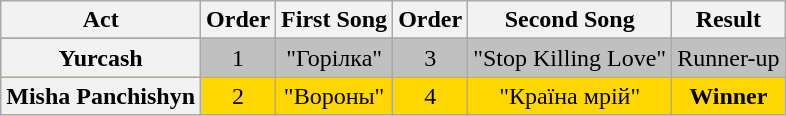<table class="wikitable plainrowheaders" style="text-align:center;">
<tr>
<th>Act</th>
<th>Order</th>
<th>First Song</th>
<th>Order</th>
<th>Second Song</th>
<th>Result</th>
</tr>
<tr>
</tr>
<tr bgcolor="silver">
<th scope="row">Yurcash</th>
<td>1</td>
<td>"Горілка"</td>
<td>3</td>
<td>"Stop Killing Love"</td>
<td>Runner-up</td>
</tr>
<tr bgcolor="Gold">
<th scope="row">Misha Panchishyn</th>
<td>2</td>
<td>"Вороны"</td>
<td>4</td>
<td>"Країна мрій"</td>
<td><strong>Winner</strong></td>
</tr>
</table>
